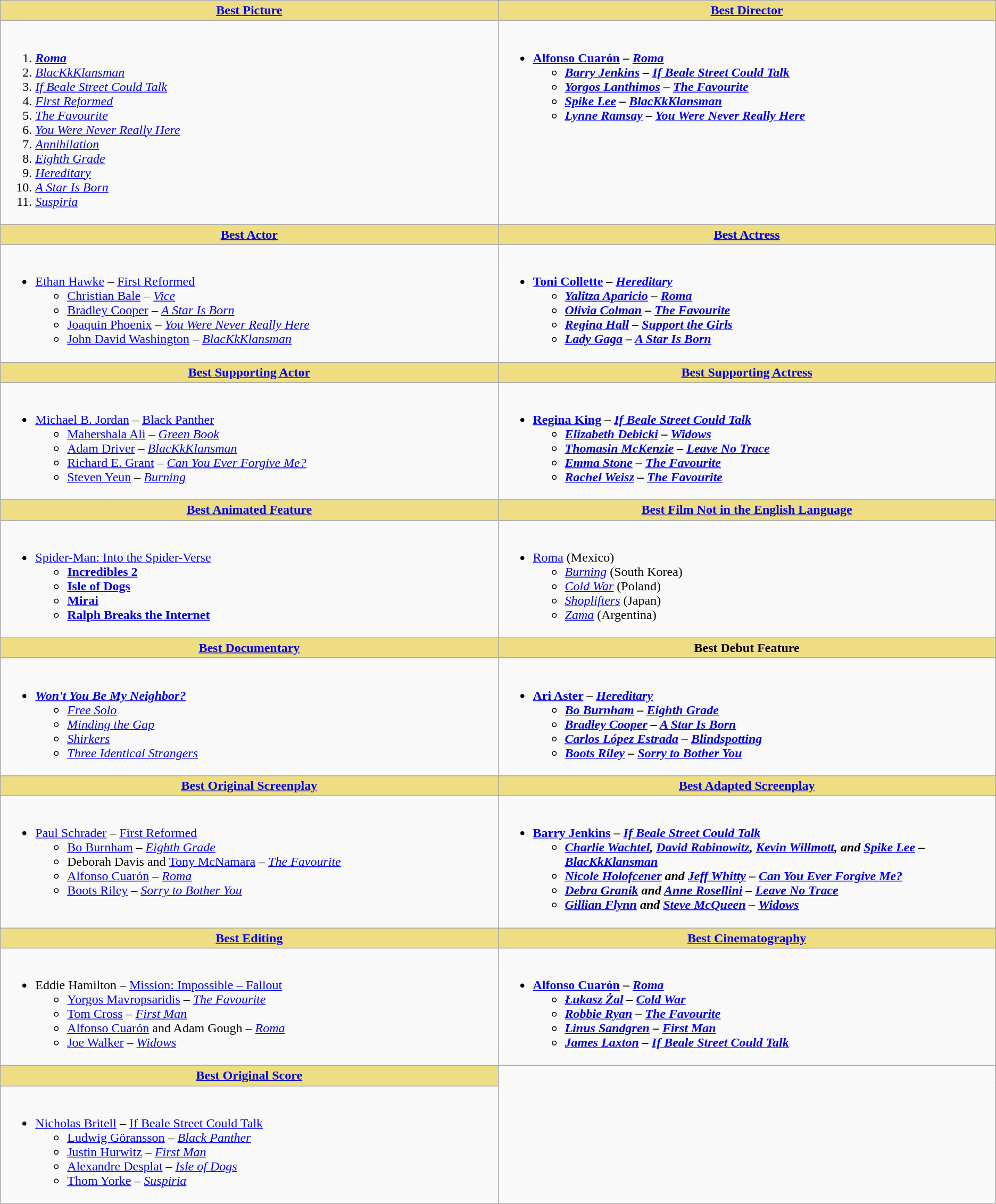<table class="wikitable">
<tr>
<th style="background:#EEDD82; width: 50%"><a href='#'>Best Picture</a></th>
<th style="background:#EEDD82; width: 50%"><a href='#'>Best Director</a></th>
</tr>
<tr>
<td valign="top"><br><ol><li><strong><em><a href='#'>Roma</a></em></strong></li><li><em><a href='#'>BlacKkKlansman</a></em></li><li><em><a href='#'>If Beale Street Could Talk</a></em></li><li><em><a href='#'>First Reformed</a></em></li><li><em><a href='#'>The Favourite</a></em></li><li><em><a href='#'>You Were Never Really Here</a></em></li><li><em><a href='#'>Annihilation</a></em></li><li><em><a href='#'>Eighth Grade</a></em></li><li><em><a href='#'>Hereditary</a></em></li><li><em><a href='#'>A Star Is Born</a></em></li><li><em><a href='#'>Suspiria</a></em></li></ol></td>
<td valign="top"><br><ul><li><strong><a href='#'>Alfonso Cuarón</a> – <em><a href='#'>Roma</a><strong><em><ul><li><a href='#'>Barry Jenkins</a> – </em><a href='#'>If Beale Street Could Talk</a><em></li><li><a href='#'>Yorgos Lanthimos</a> – </em><a href='#'>The Favourite</a><em></li><li><a href='#'>Spike Lee</a> – </em><a href='#'>BlacKkKlansman</a><em></li><li><a href='#'>Lynne Ramsay</a> – </em><a href='#'>You Were Never Really Here</a><em></li></ul></li></ul></td>
</tr>
<tr>
<th style="background:#EEDD82; width: 50%"><a href='#'>Best Actor</a></th>
<th style="background:#EEDD82; width: 50%"><a href='#'>Best Actress</a></th>
</tr>
<tr>
<td valign="top"><br><ul><li></strong><a href='#'>Ethan Hawke</a> – </em><a href='#'>First Reformed</a></em></strong><ul><li><a href='#'>Christian Bale</a> – <em><a href='#'>Vice</a></em></li><li><a href='#'>Bradley Cooper</a> – <em><a href='#'>A Star Is Born</a></em></li><li><a href='#'>Joaquin Phoenix</a> – <em><a href='#'>You Were Never Really Here</a></em></li><li><a href='#'>John David Washington</a> – <em><a href='#'>BlacKkKlansman</a></em></li></ul></li></ul></td>
<td valign="top"><br><ul><li><strong><a href='#'>Toni Collette</a> – <em><a href='#'>Hereditary</a><strong><em><ul><li><a href='#'>Yalitza Aparicio</a> – </em><a href='#'>Roma</a><em></li><li><a href='#'>Olivia Colman</a> – </em><a href='#'>The Favourite</a><em></li><li><a href='#'>Regina Hall</a> – </em><a href='#'>Support the Girls</a><em></li><li><a href='#'>Lady Gaga</a> – </em><a href='#'>A Star Is Born</a><em></li></ul></li></ul></td>
</tr>
<tr>
<th style="background:#EEDD82; width: 50%"><a href='#'>Best Supporting Actor</a></th>
<th style="background:#EEDD82; width: 50%"><a href='#'>Best Supporting Actress</a></th>
</tr>
<tr>
<td valign="top"><br><ul><li></strong><a href='#'>Michael B. Jordan</a> – </em><a href='#'>Black Panther</a></em></strong><ul><li><a href='#'>Mahershala Ali</a> – <em><a href='#'>Green Book</a></em></li><li><a href='#'>Adam Driver</a> – <em><a href='#'>BlacKkKlansman</a></em></li><li><a href='#'>Richard E. Grant</a> – <em><a href='#'>Can You Ever Forgive Me?</a></em></li><li><a href='#'>Steven Yeun</a> – <em><a href='#'>Burning</a></em></li></ul></li></ul></td>
<td valign="top"><br><ul><li><strong><a href='#'>Regina King</a> – <em><a href='#'>If Beale Street Could Talk</a><strong><em><ul><li><a href='#'>Elizabeth Debicki</a> – </em><a href='#'>Widows</a><em></li><li><a href='#'>Thomasin McKenzie</a> – </em><a href='#'>Leave No Trace</a><em></li><li><a href='#'>Emma Stone</a> – </em><a href='#'>The Favourite</a><em></li><li><a href='#'>Rachel Weisz</a> – </em><a href='#'>The Favourite</a><em></li></ul></li></ul></td>
</tr>
<tr>
<th style="background:#EEDD82; width: 50%"><a href='#'>Best Animated Feature</a></th>
<th style="background:#EEDD82; width: 50%"><a href='#'>Best Film Not in the English Language</a></th>
</tr>
<tr>
<td valign="top"><br><ul><li></em></strong><a href='#'>Spider-Man: Into the Spider-Verse</a><strong><em><ul><li></em><a href='#'>Incredibles 2</a><em></li><li></em><a href='#'>Isle of Dogs</a><em></li><li></em><a href='#'>Mirai</a><em></li><li></em><a href='#'>Ralph Breaks the Internet</a><em></li></ul></li></ul></td>
<td valign="top"><br><ul><li></em></strong><a href='#'>Roma</a></em> (Mexico)</strong><ul><li><em><a href='#'>Burning</a></em> (South Korea)</li><li><em><a href='#'>Cold War</a></em> (Poland)</li><li><em><a href='#'>Shoplifters</a></em> (Japan)</li><li><em><a href='#'>Zama</a></em> (Argentina)</li></ul></li></ul></td>
</tr>
<tr>
<th style="background:#EEDD82; width: 50%"><a href='#'>Best Documentary</a></th>
<th style="background:#EEDD82; width: 50%">Best Debut Feature</th>
</tr>
<tr>
<td valign="top"><br><ul><li><strong><em><a href='#'>Won't You Be My Neighbor?</a></em></strong><ul><li><em><a href='#'>Free Solo</a></em></li><li><em><a href='#'>Minding the Gap</a></em></li><li><em><a href='#'>Shirkers</a></em></li><li><em><a href='#'>Three Identical Strangers</a></em></li></ul></li></ul></td>
<td valign="top"><br><ul><li><strong><a href='#'>Ari Aster</a> – <em><a href='#'>Hereditary</a><strong><em><ul><li><a href='#'>Bo Burnham</a> – </em><a href='#'>Eighth Grade</a><em></li><li><a href='#'>Bradley Cooper</a> – </em><a href='#'>A Star Is Born</a><em></li><li><a href='#'>Carlos López Estrada</a> – </em><a href='#'>Blindspotting</a><em></li><li><a href='#'>Boots Riley</a> – </em><a href='#'>Sorry to Bother You</a><em></li></ul></li></ul></td>
</tr>
<tr>
<th style="background:#EEDD82; width: 50%"><a href='#'>Best Original Screenplay</a></th>
<th style="background:#EEDD82; width: 50%"><a href='#'>Best Adapted Screenplay</a></th>
</tr>
<tr>
<td valign="top"><br><ul><li></strong><a href='#'>Paul Schrader</a> – </em><a href='#'>First Reformed</a></em></strong><ul><li><a href='#'>Bo Burnham</a> – <em><a href='#'>Eighth Grade</a></em></li><li>Deborah Davis and <a href='#'>Tony McNamara</a> – <em><a href='#'>The Favourite</a></em></li><li><a href='#'>Alfonso Cuarón</a> – <em><a href='#'>Roma</a></em></li><li><a href='#'>Boots Riley</a> – <em><a href='#'>Sorry to Bother You</a></em></li></ul></li></ul></td>
<td valign="top"><br><ul><li><strong><a href='#'>Barry Jenkins</a> – <em><a href='#'>If Beale Street Could Talk</a><strong><em><ul><li><a href='#'>Charlie Wachtel</a>, <a href='#'>David Rabinowitz</a>, <a href='#'>Kevin Willmott</a>, and <a href='#'>Spike Lee</a> – </em><a href='#'>BlacKkKlansman</a><em></li><li><a href='#'>Nicole Holofcener</a> and <a href='#'>Jeff Whitty</a> – </em><a href='#'>Can You Ever Forgive Me?</a><em></li><li><a href='#'>Debra Granik</a> and <a href='#'>Anne Rosellini</a> – </em><a href='#'>Leave No Trace</a><em></li><li><a href='#'>Gillian Flynn</a> and <a href='#'>Steve McQueen</a> – </em><a href='#'>Widows</a><em></li></ul></li></ul></td>
</tr>
<tr>
<th style="background:#EEDD82; width: 50%"><a href='#'>Best Editing</a></th>
<th style="background:#EEDD82; width: 50%"><a href='#'>Best Cinematography</a></th>
</tr>
<tr>
<td valign="top"><br><ul><li></strong>Eddie Hamilton – </em><a href='#'>Mission: Impossible – Fallout</a></em></strong><ul><li><a href='#'>Yorgos Mavropsaridis</a> – <em><a href='#'>The Favourite</a></em></li><li><a href='#'>Tom Cross</a> – <em><a href='#'>First Man</a></em></li><li><a href='#'>Alfonso Cuarón</a> and Adam Gough – <em><a href='#'>Roma</a></em></li><li><a href='#'>Joe Walker</a> – <em><a href='#'>Widows</a></em></li></ul></li></ul></td>
<td valign="top"><br><ul><li><strong><a href='#'>Alfonso Cuarón</a> – <em><a href='#'>Roma</a><strong><em><ul><li><a href='#'>Łukasz Żal</a> – </em><a href='#'>Cold War</a><em></li><li><a href='#'>Robbie Ryan</a> – </em><a href='#'>The Favourite</a><em></li><li><a href='#'>Linus Sandgren</a> – </em><a href='#'>First Man</a><em></li><li><a href='#'>James Laxton</a> – </em><a href='#'>If Beale Street Could Talk</a><em></li></ul></li></ul></td>
</tr>
<tr>
<th style="background:#EEDD82; width: 50%"><a href='#'>Best Original Score</a></th>
</tr>
<tr>
<td valign="top"><br><ul><li></strong><a href='#'>Nicholas Britell</a> – </em><a href='#'>If Beale Street Could Talk</a></em></strong><ul><li><a href='#'>Ludwig Göransson</a> – <em><a href='#'>Black Panther</a></em></li><li><a href='#'>Justin Hurwitz</a> – <em><a href='#'>First Man</a></em></li><li><a href='#'>Alexandre Desplat</a> – <em><a href='#'>Isle of Dogs</a></em></li><li><a href='#'>Thom Yorke</a> – <em><a href='#'>Suspiria</a></em></li></ul></li></ul></td>
</tr>
</table>
